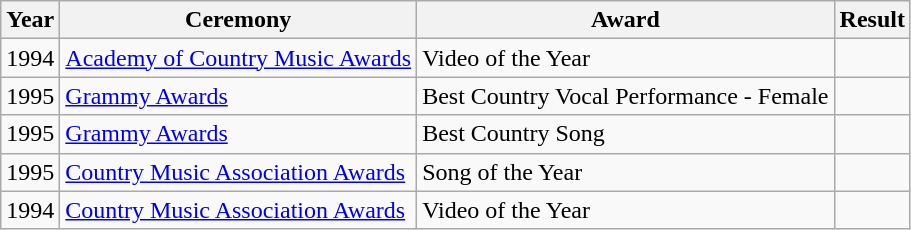<table class="wikitable">
<tr>
<th align="left">Year</th>
<th align="left">Ceremony</th>
<th align="left">Award</th>
<th align="left">Result</th>
</tr>
<tr>
<td align="left">1994</td>
<td align="left"><a href='#'>Academy of Country Music Awards</a></td>
<td align="left">Video of the Year</td>
<td></td>
</tr>
<tr>
<td align="left">1995</td>
<td align="left"><a href='#'>Grammy Awards</a></td>
<td align="left">Best Country Vocal Performance - Female</td>
<td></td>
</tr>
<tr>
<td align="left">1995</td>
<td align="left"><a href='#'>Grammy Awards</a></td>
<td align="left">Best Country Song</td>
<td></td>
</tr>
<tr>
<td align="left">1995</td>
<td align="left"><a href='#'>Country Music Association Awards</a></td>
<td align="left">Song of the Year</td>
<td></td>
</tr>
<tr>
<td align="left">1994</td>
<td align="left"><a href='#'>Country Music Association Awards</a></td>
<td align="left">Video of the Year</td>
<td></td>
</tr>
</table>
